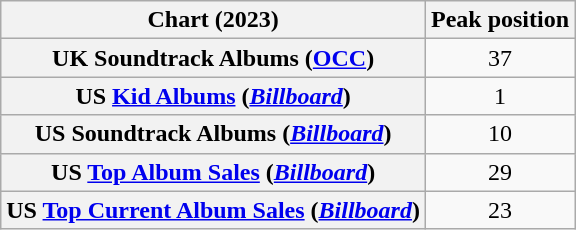<table class="wikitable sortable plainrowheaders" style="text-align:center">
<tr>
<th scope="col">Chart (2023)</th>
<th scope="col">Peak position</th>
</tr>
<tr>
<th scope="row">UK Soundtrack Albums (<a href='#'>OCC</a>)</th>
<td align="center">37</td>
</tr>
<tr>
<th scope="row">US <a href='#'>Kid Albums</a> (<em><a href='#'>Billboard</a></em>)</th>
<td align="center">1</td>
</tr>
<tr>
<th scope="row">US Soundtrack Albums (<em><a href='#'>Billboard</a></em>)</th>
<td align="center">10</td>
</tr>
<tr>
<th scope="row">US <a href='#'>Top Album Sales</a> (<em><a href='#'>Billboard</a></em>)</th>
<td align="center">29</td>
</tr>
<tr>
<th scope="row">US <a href='#'>Top Current Album Sales</a> (<em><a href='#'>Billboard</a></em>)</th>
<td align="center">23</td>
</tr>
</table>
